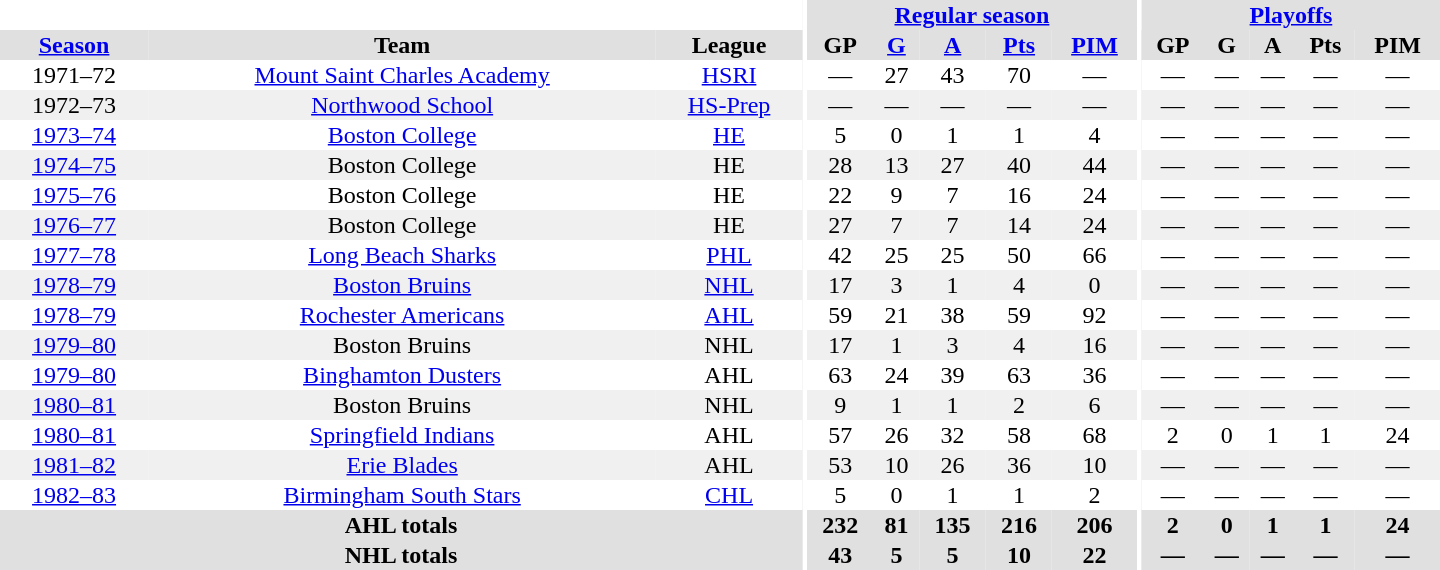<table border="0" cellpadding="1" cellspacing="0" style="text-align:center; width:60em">
<tr bgcolor="#e0e0e0">
<th colspan="3" bgcolor="#ffffff"></th>
<th rowspan="100" bgcolor="#ffffff"></th>
<th colspan="5"><a href='#'>Regular season</a></th>
<th rowspan="100" bgcolor="#ffffff"></th>
<th colspan="5"><a href='#'>Playoffs</a></th>
</tr>
<tr bgcolor="#e0e0e0">
<th><a href='#'>Season</a></th>
<th>Team</th>
<th>League</th>
<th>GP</th>
<th><a href='#'>G</a></th>
<th><a href='#'>A</a></th>
<th><a href='#'>Pts</a></th>
<th><a href='#'>PIM</a></th>
<th>GP</th>
<th>G</th>
<th>A</th>
<th>Pts</th>
<th>PIM</th>
</tr>
<tr>
<td>1971–72</td>
<td><a href='#'>Mount Saint Charles Academy</a></td>
<td><a href='#'>HSRI</a></td>
<td>—</td>
<td>27</td>
<td>43</td>
<td>70</td>
<td>—</td>
<td>—</td>
<td>—</td>
<td>—</td>
<td>—</td>
<td>—</td>
</tr>
<tr bgcolor="#f0f0f0">
<td>1972–73</td>
<td><a href='#'>Northwood School</a></td>
<td><a href='#'>HS-Prep</a></td>
<td>—</td>
<td>—</td>
<td>—</td>
<td>—</td>
<td>—</td>
<td>—</td>
<td>—</td>
<td>—</td>
<td>—</td>
<td>—</td>
</tr>
<tr>
<td><a href='#'>1973–74</a></td>
<td><a href='#'>Boston College</a></td>
<td><a href='#'>HE</a></td>
<td>5</td>
<td>0</td>
<td>1</td>
<td>1</td>
<td>4</td>
<td>—</td>
<td>—</td>
<td>—</td>
<td>—</td>
<td>—</td>
</tr>
<tr bgcolor="#f0f0f0">
<td><a href='#'>1974–75</a></td>
<td>Boston College</td>
<td>HE</td>
<td>28</td>
<td>13</td>
<td>27</td>
<td>40</td>
<td>44</td>
<td>—</td>
<td>—</td>
<td>—</td>
<td>—</td>
<td>—</td>
</tr>
<tr>
<td><a href='#'>1975–76</a></td>
<td>Boston College</td>
<td>HE</td>
<td>22</td>
<td>9</td>
<td>7</td>
<td>16</td>
<td>24</td>
<td>—</td>
<td>—</td>
<td>—</td>
<td>—</td>
<td>—</td>
</tr>
<tr bgcolor="#f0f0f0">
<td><a href='#'>1976–77</a></td>
<td>Boston College</td>
<td>HE</td>
<td>27</td>
<td>7</td>
<td>7</td>
<td>14</td>
<td>24</td>
<td>—</td>
<td>—</td>
<td>—</td>
<td>—</td>
<td>—</td>
</tr>
<tr>
<td><a href='#'>1977–78</a></td>
<td><a href='#'>Long Beach Sharks</a></td>
<td><a href='#'>PHL</a></td>
<td>42</td>
<td>25</td>
<td>25</td>
<td>50</td>
<td>66</td>
<td>—</td>
<td>—</td>
<td>—</td>
<td>—</td>
<td>—</td>
</tr>
<tr bgcolor="#f0f0f0">
<td><a href='#'>1978–79</a></td>
<td><a href='#'>Boston Bruins</a></td>
<td><a href='#'>NHL</a></td>
<td>17</td>
<td>3</td>
<td>1</td>
<td>4</td>
<td>0</td>
<td>—</td>
<td>—</td>
<td>—</td>
<td>—</td>
<td>—</td>
</tr>
<tr>
<td><a href='#'>1978–79</a></td>
<td><a href='#'>Rochester Americans</a></td>
<td><a href='#'>AHL</a></td>
<td>59</td>
<td>21</td>
<td>38</td>
<td>59</td>
<td>92</td>
<td>—</td>
<td>—</td>
<td>—</td>
<td>—</td>
<td>—</td>
</tr>
<tr bgcolor="#f0f0f0">
<td><a href='#'>1979–80</a></td>
<td>Boston Bruins</td>
<td>NHL</td>
<td>17</td>
<td>1</td>
<td>3</td>
<td>4</td>
<td>16</td>
<td>—</td>
<td>—</td>
<td>—</td>
<td>—</td>
<td>—</td>
</tr>
<tr>
<td><a href='#'>1979–80</a></td>
<td><a href='#'>Binghamton Dusters</a></td>
<td>AHL</td>
<td>63</td>
<td>24</td>
<td>39</td>
<td>63</td>
<td>36</td>
<td>—</td>
<td>—</td>
<td>—</td>
<td>—</td>
<td>—</td>
</tr>
<tr bgcolor="#f0f0f0">
<td><a href='#'>1980–81</a></td>
<td>Boston Bruins</td>
<td>NHL</td>
<td>9</td>
<td>1</td>
<td>1</td>
<td>2</td>
<td>6</td>
<td>—</td>
<td>—</td>
<td>—</td>
<td>—</td>
<td>—</td>
</tr>
<tr>
<td><a href='#'>1980–81</a></td>
<td><a href='#'>Springfield Indians</a></td>
<td>AHL</td>
<td>57</td>
<td>26</td>
<td>32</td>
<td>58</td>
<td>68</td>
<td>2</td>
<td>0</td>
<td>1</td>
<td>1</td>
<td>24</td>
</tr>
<tr bgcolor="#f0f0f0">
<td><a href='#'>1981–82</a></td>
<td><a href='#'>Erie Blades</a></td>
<td>AHL</td>
<td>53</td>
<td>10</td>
<td>26</td>
<td>36</td>
<td>10</td>
<td>—</td>
<td>—</td>
<td>—</td>
<td>—</td>
<td>—</td>
</tr>
<tr>
<td><a href='#'>1982–83</a></td>
<td><a href='#'>Birmingham South Stars</a></td>
<td><a href='#'>CHL</a></td>
<td>5</td>
<td>0</td>
<td>1</td>
<td>1</td>
<td>2</td>
<td>—</td>
<td>—</td>
<td>—</td>
<td>—</td>
<td>—</td>
</tr>
<tr bgcolor="#e0e0e0">
<th colspan="3">AHL totals</th>
<th>232</th>
<th>81</th>
<th>135</th>
<th>216</th>
<th>206</th>
<th>2</th>
<th>0</th>
<th>1</th>
<th>1</th>
<th>24</th>
</tr>
<tr bgcolor="#e0e0e0">
<th colspan="3">NHL totals</th>
<th>43</th>
<th>5</th>
<th>5</th>
<th>10</th>
<th>22</th>
<th>—</th>
<th>—</th>
<th>—</th>
<th>—</th>
<th>—</th>
</tr>
</table>
